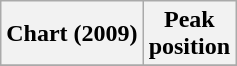<table class="wikitable sortable">
<tr>
<th align="left">Chart (2009)</th>
<th align="center">Peak<br>position</th>
</tr>
<tr>
</tr>
</table>
